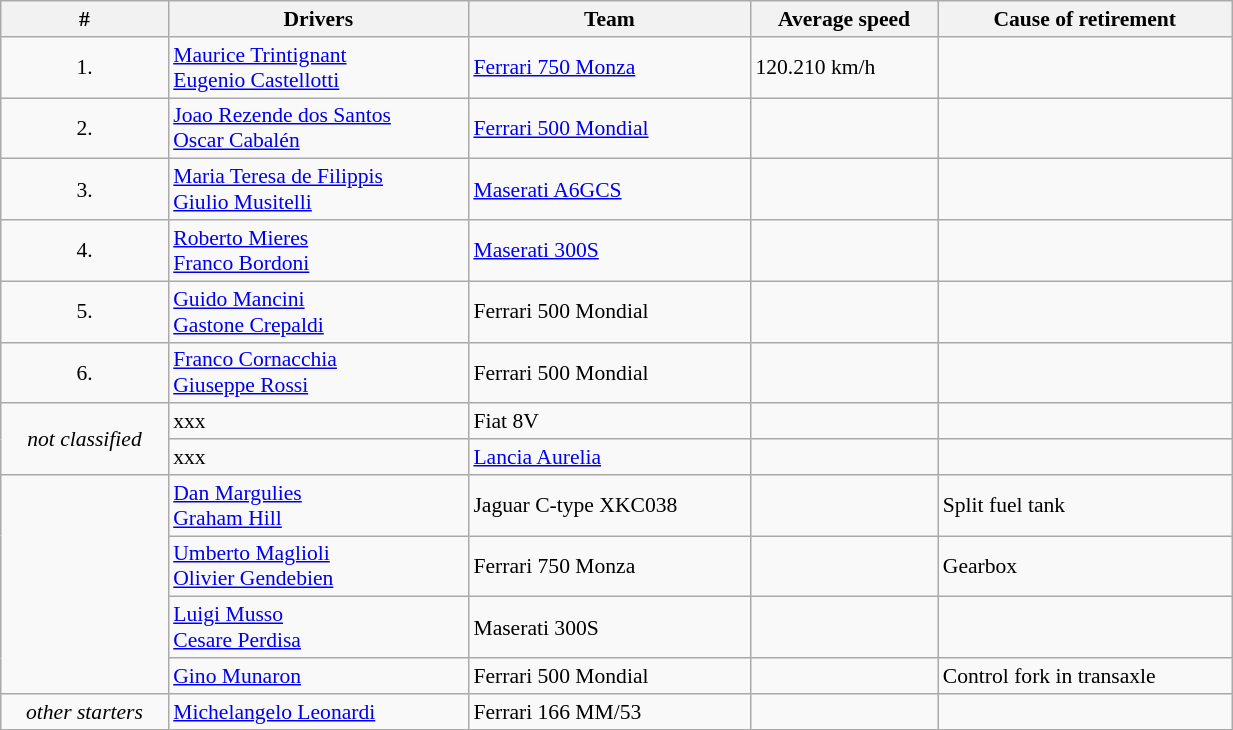<table class="wikitable" width=65% style="font-size:90%; text-align:left;">
<tr>
<th>#</th>
<th>Drivers</th>
<th>Team</th>
<th>Average speed</th>
<th>Cause of retirement</th>
</tr>
<tr>
<td align=center>1.</td>
<td> <a href='#'>Maurice Trintignant</a><br> <a href='#'>Eugenio Castellotti</a></td>
<td><a href='#'>Ferrari 750 Monza</a></td>
<td>120.210 km/h</td>
<td></td>
</tr>
<tr>
<td align=center>2.</td>
<td> <a href='#'>Joao Rezende dos Santos</a><br> <a href='#'>Oscar Cabalén</a></td>
<td><a href='#'>Ferrari 500 Mondial</a></td>
<td></td>
<td></td>
</tr>
<tr>
<td align=center>3.</td>
<td> <a href='#'>Maria Teresa de Filippis</a><br> <a href='#'>Giulio Musitelli</a></td>
<td><a href='#'>Maserati A6GCS</a></td>
<td></td>
<td></td>
</tr>
<tr>
<td align=center>4.</td>
<td> <a href='#'>Roberto Mieres</a><br> <a href='#'>Franco Bordoni</a></td>
<td><a href='#'>Maserati 300S</a></td>
<td></td>
<td></td>
</tr>
<tr>
<td align=center>5.</td>
<td> <a href='#'>Guido Mancini</a><br> <a href='#'>Gastone Crepaldi</a></td>
<td>Ferrari 500 Mondial</td>
<td></td>
<td></td>
</tr>
<tr>
<td align=center>6.</td>
<td> <a href='#'>Franco Cornacchia</a><br> <a href='#'>Giuseppe Rossi</a></td>
<td>Ferrari 500 Mondial</td>
<td></td>
<td></td>
</tr>
<tr>
<td align=center rowspan=2><em>not classified</em></td>
<td>xxx</td>
<td>Fiat 8V</td>
<td></td>
<td></td>
</tr>
<tr>
<td>xxx</td>
<td><a href='#'>Lancia Aurelia</a></td>
<td></td>
<td></td>
</tr>
<tr>
<td align=center rowspan=4></td>
<td> <a href='#'>Dan Margulies</a><br> <a href='#'>Graham Hill</a></td>
<td>Jaguar C-type XKC038</td>
<td></td>
<td>Split fuel tank</td>
</tr>
<tr>
<td> <a href='#'>Umberto Maglioli</a><br> <a href='#'>Olivier Gendebien</a></td>
<td>Ferrari 750 Monza</td>
<td></td>
<td>Gearbox</td>
</tr>
<tr>
<td> <a href='#'>Luigi Musso</a><br> <a href='#'>Cesare Perdisa</a></td>
<td>Maserati 300S</td>
<td></td>
<td></td>
</tr>
<tr>
<td> <a href='#'>Gino Munaron</a></td>
<td>Ferrari 500 Mondial</td>
<td></td>
<td>Control fork in transaxle</td>
</tr>
<tr>
<td align=center><em>other starters</em></td>
<td> <a href='#'>Michelangelo Leonardi</a></td>
<td>Ferrari 166 MM/53</td>
<td></td>
<td></td>
</tr>
</table>
